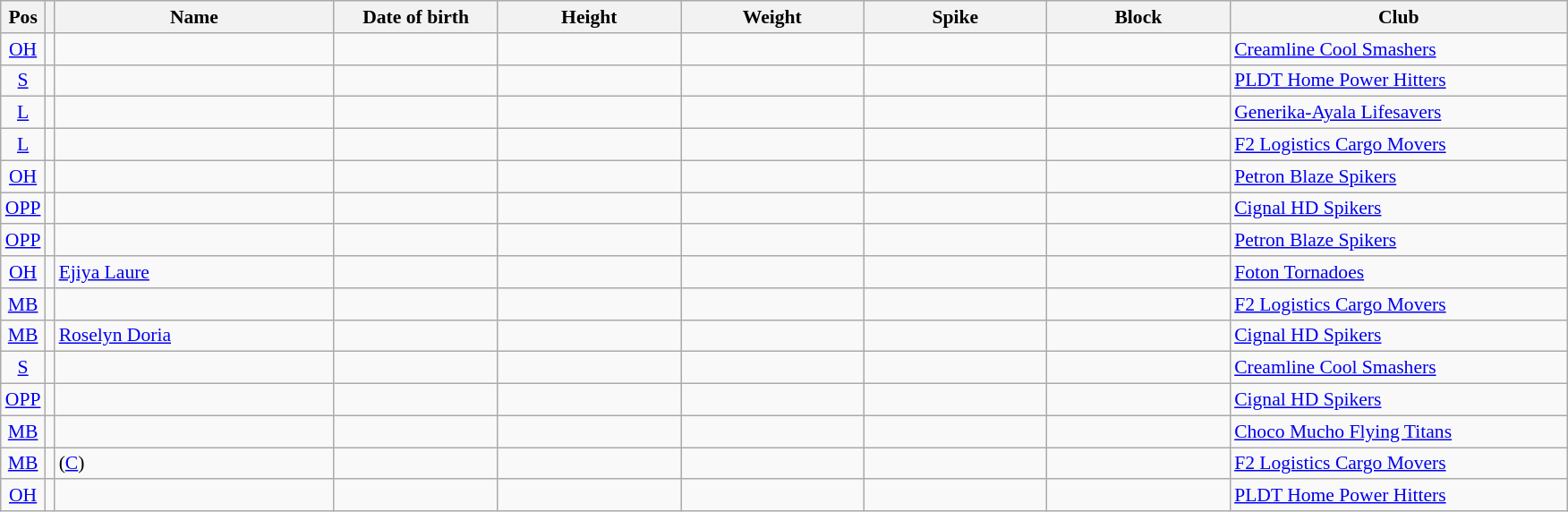<table class="wikitable sortable" style="font-size:90%; text-align:center;">
<tr>
<th>Pos</th>
<th></th>
<th style="width:14em">Name</th>
<th style="width:8em">Date of birth</th>
<th style="width:9em">Height</th>
<th style="width:9em">Weight</th>
<th style="width:9em">Spike</th>
<th style="width:9em">Block</th>
<th style="width:17em">Club</th>
</tr>
<tr align=center>
<td><a href='#'>OH</a></td>
<td></td>
<td align=left></td>
<td align=right></td>
<td></td>
<td></td>
<td></td>
<td></td>
<td align=left> <a href='#'>Creamline Cool Smashers</a></td>
</tr>
<tr align=center>
<td><a href='#'>S</a></td>
<td></td>
<td align=left></td>
<td align=right></td>
<td></td>
<td></td>
<td></td>
<td></td>
<td align="left"> <a href='#'>PLDT Home Power Hitters</a></td>
</tr>
<tr align=center>
<td><a href='#'>L</a></td>
<td></td>
<td align=left></td>
<td align=right></td>
<td></td>
<td></td>
<td></td>
<td></td>
<td align="left"> <a href='#'>Generika-Ayala Lifesavers</a></td>
</tr>
<tr align=center>
<td><a href='#'>L</a></td>
<td></td>
<td align=left></td>
<td align=right></td>
<td></td>
<td></td>
<td></td>
<td></td>
<td align=left> <a href='#'>F2 Logistics Cargo Movers</a></td>
</tr>
<tr align=center>
<td><a href='#'>OH</a></td>
<td></td>
<td align=left></td>
<td align=right></td>
<td></td>
<td></td>
<td></td>
<td></td>
<td align="left"> <a href='#'>Petron Blaze Spikers</a></td>
</tr>
<tr align=center>
<td><a href='#'>OPP</a></td>
<td></td>
<td align=left></td>
<td align=right></td>
<td></td>
<td></td>
<td></td>
<td></td>
<td align="left"> <a href='#'>Cignal HD Spikers</a></td>
</tr>
<tr align=center>
<td><a href='#'>OPP</a></td>
<td></td>
<td align=left></td>
<td align=right></td>
<td></td>
<td></td>
<td></td>
<td></td>
<td align="left"> <a href='#'>Petron Blaze Spikers</a></td>
</tr>
<tr align=center>
<td><a href='#'>OH</a></td>
<td></td>
<td align=left><a href='#'>Ejiya Laure</a></td>
<td align=right></td>
<td></td>
<td></td>
<td></td>
<td></td>
<td align="left"> <a href='#'>Foton Tornadoes</a></td>
</tr>
<tr align=center>
<td><a href='#'>MB</a></td>
<td></td>
<td align=left></td>
<td align=right></td>
<td></td>
<td></td>
<td></td>
<td></td>
<td align="left"> <a href='#'>F2 Logistics Cargo Movers</a></td>
</tr>
<tr align=center>
<td><a href='#'>MB</a></td>
<td></td>
<td align=left><a href='#'>Roselyn Doria</a></td>
<td align=right></td>
<td></td>
<td></td>
<td></td>
<td></td>
<td align="left"> <a href='#'>Cignal HD Spikers</a></td>
</tr>
<tr align=center>
<td><a href='#'>S</a></td>
<td></td>
<td align=left></td>
<td align=right></td>
<td></td>
<td></td>
<td></td>
<td></td>
<td align="left"> <a href='#'>Creamline Cool Smashers</a></td>
</tr>
<tr align=center>
<td><a href='#'>OPP</a></td>
<td></td>
<td align=left></td>
<td align=right></td>
<td></td>
<td></td>
<td></td>
<td></td>
<td align="left"> <a href='#'>Cignal HD Spikers</a></td>
</tr>
<tr align=center>
<td><a href='#'>MB</a></td>
<td></td>
<td align=left></td>
<td align=right></td>
<td></td>
<td></td>
<td></td>
<td></td>
<td align="left"> <a href='#'>Choco Mucho Flying Titans</a></td>
</tr>
<tr align=center>
<td><a href='#'>MB</a></td>
<td></td>
<td align=left> (<a href='#'>C</a>)</td>
<td align=right></td>
<td></td>
<td></td>
<td></td>
<td></td>
<td align=left> <a href='#'>F2 Logistics Cargo Movers</a></td>
</tr>
<tr align=center>
<td><a href='#'>OH</a></td>
<td></td>
<td align=left></td>
<td align=right></td>
<td></td>
<td></td>
<td></td>
<td></td>
<td align="left"> <a href='#'>PLDT Home Power Hitters</a></td>
</tr>
</table>
